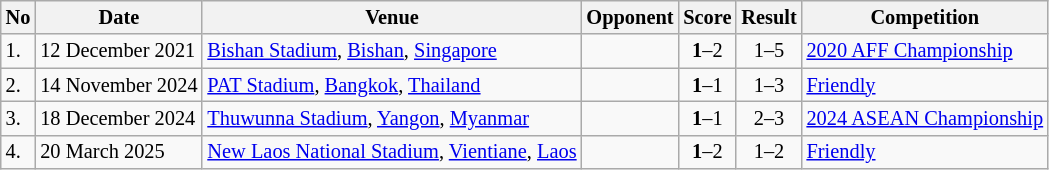<table class="wikitable" style="font-size:85%;">
<tr>
<th>No</th>
<th>Date</th>
<th>Venue</th>
<th>Opponent</th>
<th>Score</th>
<th>Result</th>
<th>Competition</th>
</tr>
<tr>
<td>1.</td>
<td>12 December 2021</td>
<td><a href='#'>Bishan Stadium</a>, <a href='#'>Bishan</a>, <a href='#'>Singapore</a></td>
<td></td>
<td align=center><strong>1</strong>–2</td>
<td align=center>1–5</td>
<td><a href='#'>2020 AFF Championship</a></td>
</tr>
<tr>
<td>2.</td>
<td>14 November 2024</td>
<td><a href='#'>PAT Stadium</a>, <a href='#'>Bangkok</a>, <a href='#'>Thailand</a></td>
<td></td>
<td align=center><strong>1</strong>–1</td>
<td align=center>1–3</td>
<td><a href='#'>Friendly</a></td>
</tr>
<tr>
<td>3.</td>
<td>18 December 2024</td>
<td><a href='#'>Thuwunna Stadium</a>, <a href='#'>Yangon</a>, <a href='#'>Myanmar</a></td>
<td></td>
<td align=center><strong>1</strong>–1</td>
<td align=center>2–3</td>
<td><a href='#'>2024 ASEAN Championship</a></td>
</tr>
<tr>
<td>4.</td>
<td>20 March 2025</td>
<td><a href='#'>New Laos National Stadium</a>, <a href='#'>Vientiane</a>, <a href='#'>Laos</a></td>
<td></td>
<td align=center><strong>1</strong>–2</td>
<td align=center>1–2</td>
<td><a href='#'>Friendly</a></td>
</tr>
</table>
